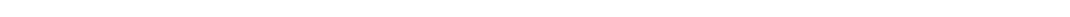<table style="width:88%; text-align:center;">
<tr style="color:white;">
<td style="background:"><strong>6</strong></td>
<td style="background:"><strong>6</strong></td>
<td style="background:"><strong>20</strong></td>
</tr>
</table>
